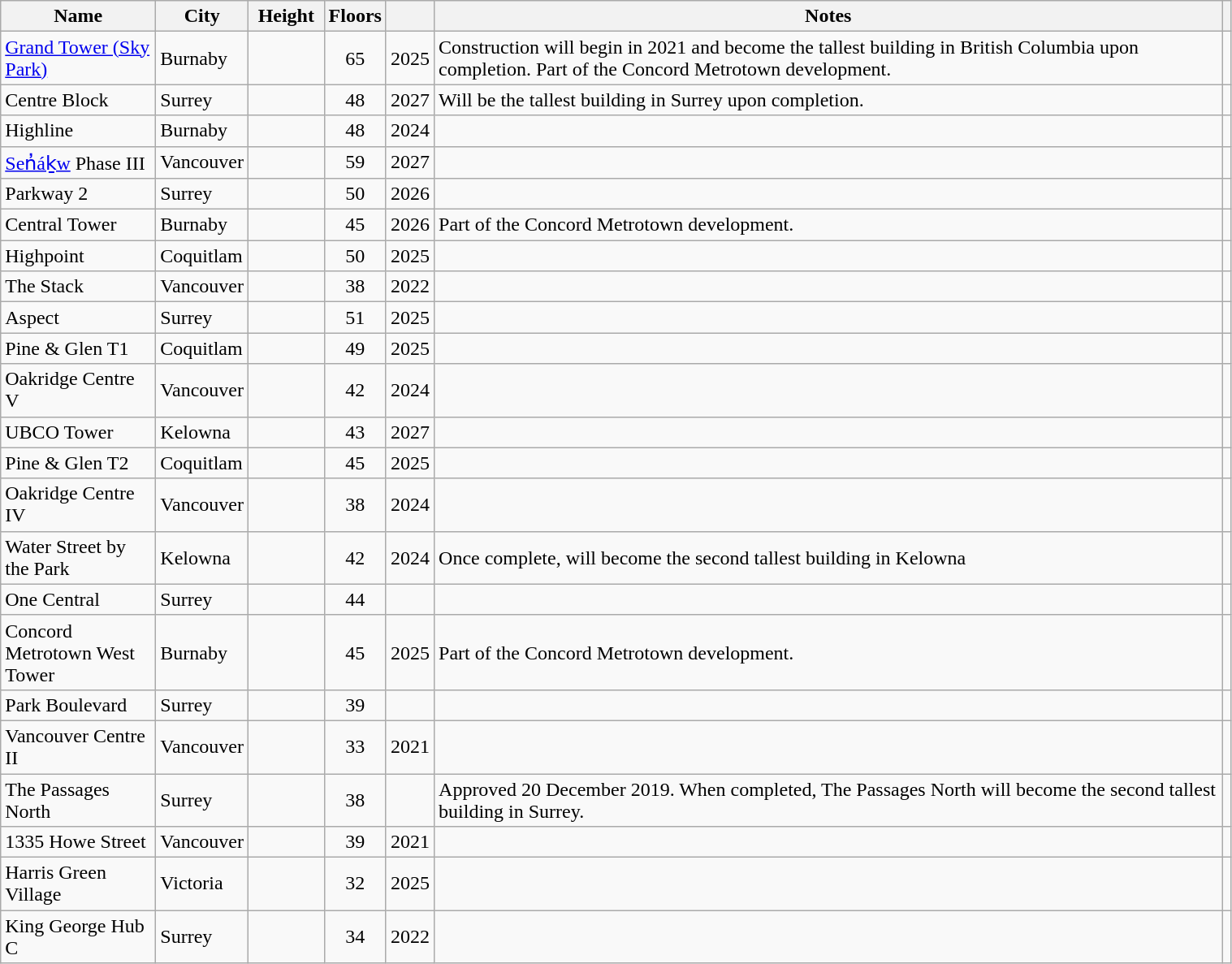<table class="wikitable sortable" width="80%">
<tr>
<th width="120px">Name</th>
<th>City</th>
<th width="55px">Height</th>
<th width=1>Floors</th>
<th width=1></th>
<th class="unsortable">Notes</th>
<th class="unsortable"></th>
</tr>
<tr>
<td><a href='#'>Grand Tower (Sky Park)</a></td>
<td>Burnaby</td>
<td></td>
<td align="center">65</td>
<td align="center">2025</td>
<td>Construction will begin in 2021 and become the tallest building in British Columbia upon completion. Part of the Concord Metrotown development.</td>
<td></td>
</tr>
<tr>
<td>Centre Block</td>
<td>Surrey</td>
<td></td>
<td align="center">48</td>
<td align="center">2027</td>
<td>Will be the tallest building in Surrey upon completion.</td>
<td></td>
</tr>
<tr>
<td>Highline</td>
<td>Burnaby</td>
<td></td>
<td align="center">48</td>
<td align="center">2024</td>
<td></td>
<td></td>
</tr>
<tr>
<td><a href='#'>Sen̓áḵw</a> Phase III</td>
<td>Vancouver</td>
<td></td>
<td style="text-align:center">59</td>
<td align="center">2027</td>
<td></td>
<td></td>
</tr>
<tr>
<td>Parkway 2</td>
<td>Surrey</td>
<td></td>
<td align="center">50</td>
<td align="center">2026</td>
<td></td>
<td></td>
</tr>
<tr>
<td>Central Tower</td>
<td>Burnaby</td>
<td></td>
<td align="center">45</td>
<td align="center">2026</td>
<td>Part of the Concord Metrotown development.</td>
<td></td>
</tr>
<tr>
<td>Highpoint</td>
<td>Coquitlam</td>
<td></td>
<td align="center">50</td>
<td align="center">2025</td>
<td></td>
<td></td>
</tr>
<tr>
<td>The Stack</td>
<td>Vancouver</td>
<td></td>
<td align="center">38</td>
<td align="center">2022</td>
<td></td>
<td></td>
</tr>
<tr>
<td>Aspect</td>
<td>Surrey</td>
<td></td>
<td align="center">51</td>
<td align="center">2025</td>
<td></td>
<td></td>
</tr>
<tr>
<td>Pine & Glen T1</td>
<td>Coquitlam</td>
<td></td>
<td align="center">49</td>
<td align=center>2025</td>
<td></td>
<td></td>
</tr>
<tr>
<td>Oakridge Centre V</td>
<td>Vancouver</td>
<td></td>
<td align="center">42</td>
<td align="center">2024</td>
<td></td>
<td></td>
</tr>
<tr>
<td>UBCO Tower</td>
<td>Kelowna</td>
<td></td>
<td align="center">43</td>
<td align="center">2027</td>
<td></td>
<td></td>
</tr>
<tr>
<td>Pine & Glen T2</td>
<td>Coquitlam</td>
<td></td>
<td align="center">45</td>
<td align=center>2025</td>
<td></td>
<td></td>
</tr>
<tr>
<td>Oakridge Centre IV</td>
<td>Vancouver</td>
<td></td>
<td align="center">38</td>
<td align="center">2024</td>
<td></td>
<td></td>
</tr>
<tr>
<td>Water Street by the Park</td>
<td>Kelowna</td>
<td></td>
<td align="center">42</td>
<td align="center">2024</td>
<td>Once complete, will become the second tallest building in Kelowna</td>
<td></td>
</tr>
<tr>
<td>One Central</td>
<td>Surrey</td>
<td></td>
<td align="center">44</td>
<td></td>
<td></td>
<td></td>
</tr>
<tr>
<td>Concord Metrotown West Tower</td>
<td>Burnaby</td>
<td></td>
<td align="center">45</td>
<td align=center>2025</td>
<td>Part of the Concord Metrotown development.</td>
<td></td>
</tr>
<tr>
<td>Park Boulevard</td>
<td>Surrey</td>
<td></td>
<td align="center">39</td>
<td></td>
<td></td>
<td></td>
</tr>
<tr>
<td>Vancouver Centre II</td>
<td>Vancouver</td>
<td></td>
<td align="center">33</td>
<td align="center">2021</td>
<td></td>
<td></td>
</tr>
<tr>
<td>The Passages North</td>
<td>Surrey</td>
<td></td>
<td align="center">38</td>
<td></td>
<td>Approved 20 December 2019. When completed, The Passages North will become the second tallest building in Surrey.</td>
<td></td>
</tr>
<tr>
<td>1335 Howe Street</td>
<td>Vancouver</td>
<td></td>
<td align="center">39</td>
<td align="center">2021</td>
<td></td>
<td></td>
</tr>
<tr>
<td>Harris Green Village</td>
<td>Victoria</td>
<td></td>
<td align="center">32</td>
<td align="center">2025</td>
<td></td>
<td></td>
</tr>
<tr>
<td>King George Hub C</td>
<td>Surrey</td>
<td></td>
<td align="center">34</td>
<td align="center">2022</td>
<td></td>
<td></td>
</tr>
</table>
